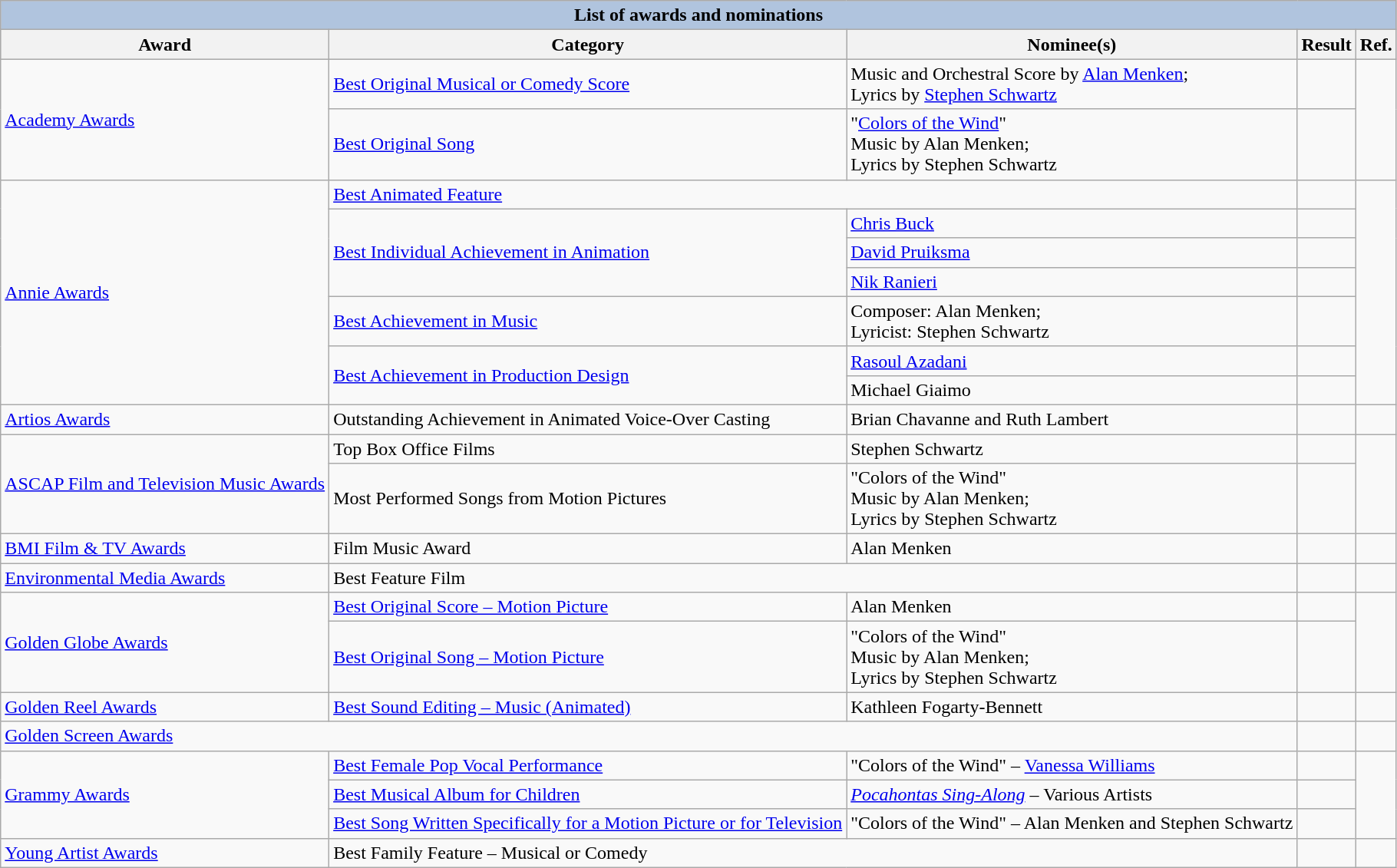<table class="wikitable plainrowheaders">
<tr style="background:#ccc; text-align:center;">
<th colspan="6" style="background: LightSteelBlue;">List of awards and nominations</th>
</tr>
<tr style="background:#ccc; text-align:center;">
<th>Award</th>
<th>Category</th>
<th>Nominee(s)</th>
<th>Result</th>
<th>Ref.</th>
</tr>
<tr>
<td rowspan="2"><a href='#'>Academy Awards</a></td>
<td><a href='#'>Best Original Musical or Comedy Score</a></td>
<td>Music and Orchestral Score by <a href='#'>Alan Menken</a>; <br> Lyrics by <a href='#'>Stephen Schwartz</a></td>
<td></td>
<td rowspan="2" style="text-align:center;"></td>
</tr>
<tr>
<td><a href='#'>Best Original Song</a></td>
<td>"<a href='#'>Colors of the Wind</a>" <br> Music by Alan Menken; <br> Lyrics by Stephen Schwartz</td>
<td></td>
</tr>
<tr>
<td rowspan="7"><a href='#'>Annie Awards</a></td>
<td colspan="2"><a href='#'>Best Animated Feature</a></td>
<td></td>
<td rowspan="7" style="text-align:center;"></td>
</tr>
<tr>
<td rowspan="3"><a href='#'>Best Individual Achievement in Animation</a></td>
<td><a href='#'>Chris Buck</a> </td>
<td></td>
</tr>
<tr>
<td><a href='#'>David Pruiksma</a> </td>
<td></td>
</tr>
<tr>
<td><a href='#'>Nik Ranieri</a> </td>
<td></td>
</tr>
<tr>
<td><a href='#'>Best Achievement in Music</a></td>
<td>Composer: Alan Menken; <br> Lyricist: Stephen Schwartz</td>
<td></td>
</tr>
<tr>
<td rowspan="2"><a href='#'>Best Achievement in Production Design</a></td>
<td><a href='#'>Rasoul Azadani</a> </td>
<td></td>
</tr>
<tr>
<td>Michael Giaimo </td>
<td></td>
</tr>
<tr>
<td><a href='#'>Artios Awards</a></td>
<td>Outstanding Achievement in Animated Voice-Over Casting</td>
<td>Brian Chavanne and Ruth Lambert</td>
<td></td>
<td style="text-align:center;"></td>
</tr>
<tr>
<td rowspan="2"><a href='#'>ASCAP Film and Television Music Awards</a></td>
<td>Top Box Office Films</td>
<td>Stephen Schwartz</td>
<td></td>
<td rowspan="2" style="text-align:center;"></td>
</tr>
<tr>
<td>Most Performed Songs from Motion Pictures</td>
<td>"Colors of the Wind" <br> Music by Alan Menken; <br> Lyrics by Stephen Schwartz</td>
<td></td>
</tr>
<tr>
<td><a href='#'>BMI Film & TV Awards</a></td>
<td>Film Music Award</td>
<td>Alan Menken</td>
<td></td>
<td style="text-align:center;"></td>
</tr>
<tr>
<td><a href='#'>Environmental Media Awards</a></td>
<td colspan="2">Best Feature Film</td>
<td></td>
<td style="text-align:center;"></td>
</tr>
<tr>
<td rowspan="2"><a href='#'>Golden Globe Awards</a></td>
<td><a href='#'>Best Original Score – Motion Picture</a></td>
<td>Alan Menken</td>
<td></td>
<td rowspan="2" style="text-align:center;"></td>
</tr>
<tr>
<td><a href='#'>Best Original Song – Motion Picture</a></td>
<td>"Colors of the Wind" <br> Music by Alan Menken; <br> Lyrics by Stephen Schwartz</td>
<td></td>
</tr>
<tr>
<td><a href='#'>Golden Reel Awards</a></td>
<td><a href='#'>Best Sound Editing – Music (Animated)</a></td>
<td>Kathleen Fogarty-Bennett</td>
<td></td>
<td style="text-align:center;"></td>
</tr>
<tr>
<td colspan="3"><a href='#'>Golden Screen Awards</a></td>
<td></td>
<td style="text-align:center;"></td>
</tr>
<tr>
<td rowspan="3"><a href='#'>Grammy Awards</a></td>
<td><a href='#'>Best Female Pop Vocal Performance</a></td>
<td>"Colors of the Wind" – <a href='#'>Vanessa Williams</a></td>
<td></td>
<td rowspan="3" style="text-align:center;"></td>
</tr>
<tr>
<td><a href='#'>Best Musical Album for Children</a></td>
<td><em><a href='#'>Pocahontas Sing-Along</a></em> – Various Artists</td>
<td></td>
</tr>
<tr>
<td><a href='#'>Best Song Written Specifically for a Motion Picture or for Television</a></td>
<td>"Colors of the Wind" – Alan Menken and Stephen Schwartz</td>
<td></td>
</tr>
<tr>
<td><a href='#'>Young Artist Awards</a></td>
<td colspan="2">Best Family Feature – Musical or Comedy</td>
<td></td>
<td style="text-align:center;"></td>
</tr>
</table>
